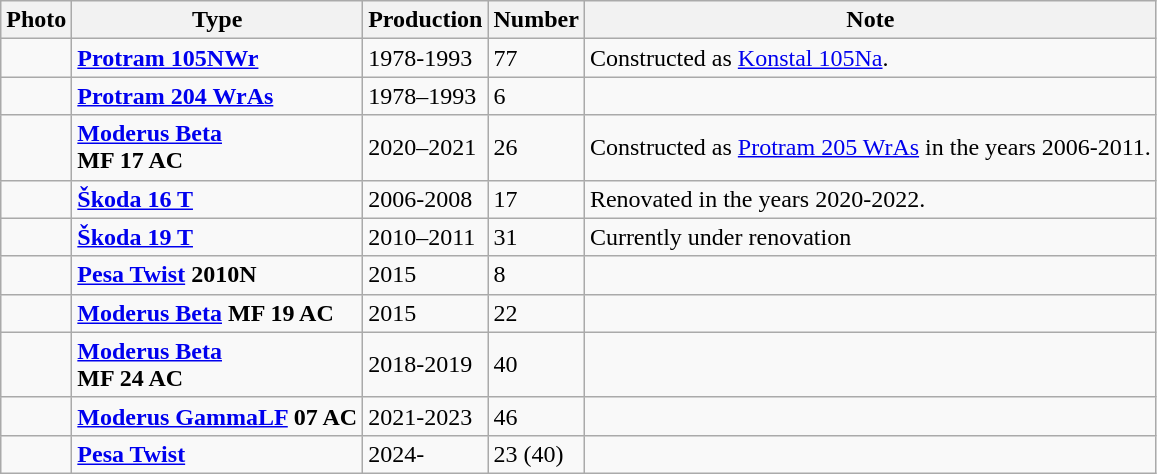<table class="wikitable">
<tr>
<th>Photo</th>
<th>Type</th>
<th>Production</th>
<th>Number</th>
<th>Note</th>
</tr>
<tr>
<td></td>
<td><strong><a href='#'>Protram 105NWr</a></strong></td>
<td>1978-1993</td>
<td>77</td>
<td>Constructed as <a href='#'>Konstal 105Na</a>.</td>
</tr>
<tr>
<td></td>
<td><strong><a href='#'>Protram 204 WrAs</a></strong></td>
<td>1978–1993</td>
<td>6</td>
<td></td>
</tr>
<tr>
<td></td>
<td><strong><a href='#'>Moderus Beta</a></strong><br><strong>MF 17 AC</strong></td>
<td>2020–2021</td>
<td>26</td>
<td>Constructed as <a href='#'>Protram 205 WrAs</a> in the years 2006-2011.</td>
</tr>
<tr>
<td></td>
<td><strong><a href='#'>Škoda 16 T</a></strong></td>
<td>2006-2008</td>
<td>17</td>
<td>Renovated in the years 2020-2022.</td>
</tr>
<tr>
<td></td>
<td><strong><a href='#'>Škoda 19 T</a></strong></td>
<td>2010–2011</td>
<td>31</td>
<td>Currently under renovation</td>
</tr>
<tr>
<td></td>
<td><strong><a href='#'>Pesa Twist</a> 2010N</strong></td>
<td>2015</td>
<td>8</td>
<td></td>
</tr>
<tr>
<td></td>
<td><strong><a href='#'>Moderus Beta</a> MF 19 AC</strong></td>
<td>2015</td>
<td>22</td>
<td></td>
</tr>
<tr>
<td></td>
<td><strong><a href='#'>Moderus Beta</a></strong><br><strong>MF 24 AC</strong></td>
<td>2018-2019</td>
<td>40</td>
<td></td>
</tr>
<tr>
<td></td>
<td><strong><a href='#'>Moderus GammaLF</a> 07 AC</strong></td>
<td>2021-2023</td>
<td>46</td>
<td></td>
</tr>
<tr>
<td></td>
<td><strong><a href='#'>Pesa Twist</a></strong></td>
<td>2024-</td>
<td>23 (40)</td>
<td></td>
</tr>
</table>
